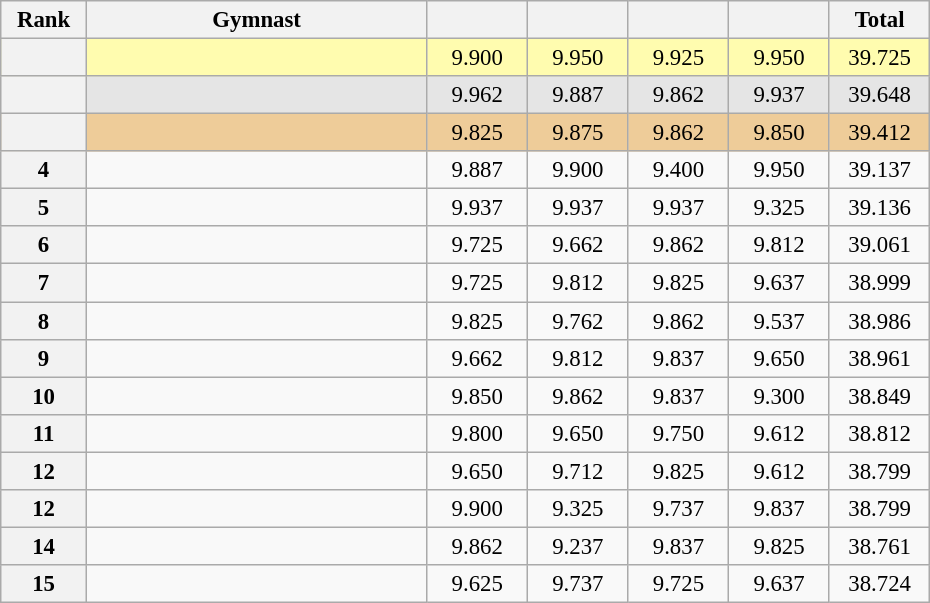<table class="wikitable sortable" style="text-align:center; font-size:95%">
<tr>
<th scope="col" style="width:50px;">Rank</th>
<th scope="col" style="width:220px;">Gymnast</th>
<th scope="col" style="width:60px;"></th>
<th scope="col" style="width:60px;"></th>
<th scope="col" style="width:60px;"></th>
<th scope="col" style="width:60px;"></th>
<th scope="col" style="width:60px;">Total</th>
</tr>
<tr style="background:#fffcaf;">
<th scope=row style="text-align:center"></th>
<td align=left></td>
<td>9.900</td>
<td>9.950</td>
<td>9.925</td>
<td>9.950</td>
<td>39.725</td>
</tr>
<tr style="background:#e5e5e5;">
<th scope=row style="text-align:center"></th>
<td align=left></td>
<td>9.962</td>
<td>9.887</td>
<td>9.862</td>
<td>9.937</td>
<td>39.648</td>
</tr>
<tr style="background:#eecc99;">
<th scope=row style="text-align:center"></th>
<td align=left></td>
<td>9.825</td>
<td>9.875</td>
<td>9.862</td>
<td>9.850</td>
<td>39.412</td>
</tr>
<tr>
<th scope=row style="text-align:center">4</th>
<td align=left></td>
<td>9.887</td>
<td>9.900</td>
<td>9.400</td>
<td>9.950</td>
<td>39.137</td>
</tr>
<tr>
<th scope=row style="text-align:center">5</th>
<td align=left></td>
<td>9.937</td>
<td>9.937</td>
<td>9.937</td>
<td>9.325</td>
<td>39.136</td>
</tr>
<tr>
<th scope=row style="text-align:center">6</th>
<td align=left></td>
<td>9.725</td>
<td>9.662</td>
<td>9.862</td>
<td>9.812</td>
<td>39.061</td>
</tr>
<tr>
<th scope=row style="text-align:center">7</th>
<td align=left></td>
<td>9.725</td>
<td>9.812</td>
<td>9.825</td>
<td>9.637</td>
<td>38.999</td>
</tr>
<tr>
<th scope=row style="text-align:center">8</th>
<td align=left></td>
<td>9.825</td>
<td>9.762</td>
<td>9.862</td>
<td>9.537</td>
<td>38.986</td>
</tr>
<tr>
<th scope=row style="text-align:center">9</th>
<td align=left></td>
<td>9.662</td>
<td>9.812</td>
<td>9.837</td>
<td>9.650</td>
<td>38.961</td>
</tr>
<tr>
<th scope=row style="text-align:center">10</th>
<td align=left></td>
<td>9.850</td>
<td>9.862</td>
<td>9.837</td>
<td>9.300</td>
<td>38.849</td>
</tr>
<tr>
<th scope=row style="text-align:center">11</th>
<td align=left></td>
<td>9.800</td>
<td>9.650</td>
<td>9.750</td>
<td>9.612</td>
<td>38.812</td>
</tr>
<tr>
<th scope=row style="text-align:center">12</th>
<td align=left></td>
<td>9.650</td>
<td>9.712</td>
<td>9.825</td>
<td>9.612</td>
<td>38.799</td>
</tr>
<tr>
<th scope=row style="text-align:center">12</th>
<td align=left></td>
<td>9.900</td>
<td>9.325</td>
<td>9.737</td>
<td>9.837</td>
<td>38.799</td>
</tr>
<tr>
<th scope=row style="text-align:center">14</th>
<td align=left></td>
<td>9.862</td>
<td>9.237</td>
<td>9.837</td>
<td>9.825</td>
<td>38.761</td>
</tr>
<tr>
<th scope=row style="text-align:center">15</th>
<td align=left></td>
<td>9.625</td>
<td>9.737</td>
<td>9.725</td>
<td>9.637</td>
<td>38.724</td>
</tr>
</table>
